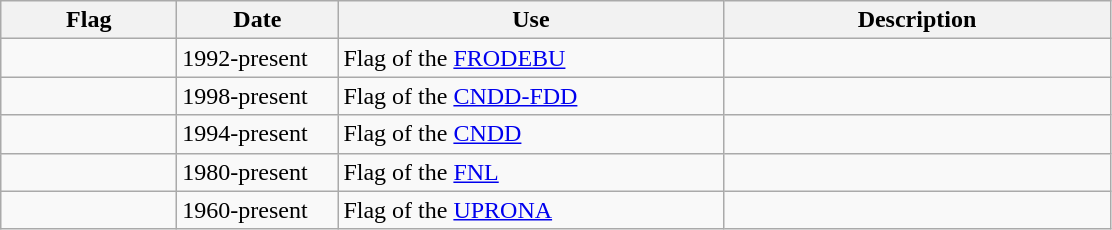<table class="wikitable">
<tr>
<th style="width:110px;">Flag</th>
<th style="width:100px;">Date</th>
<th style="width:250px;">Use</th>
<th style="width:250px;">Description</th>
</tr>
<tr>
<td></td>
<td>1992-present</td>
<td>Flag of the <a href='#'>FRODEBU</a></td>
<td></td>
</tr>
<tr>
<td></td>
<td>1998-present</td>
<td>Flag of the <a href='#'>CNDD-FDD</a></td>
<td></td>
</tr>
<tr>
<td></td>
<td>1994-present</td>
<td>Flag of the <a href='#'>CNDD</a></td>
<td></td>
</tr>
<tr>
<td></td>
<td>1980-present</td>
<td>Flag of the <a href='#'>FNL</a></td>
<td></td>
</tr>
<tr>
<td></td>
<td>1960-present</td>
<td>Flag of the <a href='#'>UPRONA</a></td>
<td></td>
</tr>
</table>
